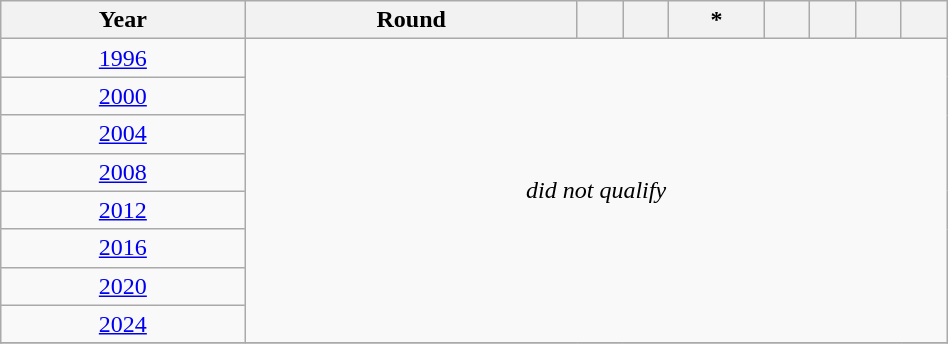<table class="wikitable" style="text-align: center; width:50%;">
<tr>
<th>Year</th>
<th>Round</th>
<th></th>
<th></th>
<th>*</th>
<th></th>
<th></th>
<th></th>
<th></th>
</tr>
<tr>
<td> <a href='#'>1996</a></td>
<td colspan=8 rowspan=8><em>did not qualify</em></td>
</tr>
<tr>
<td> <a href='#'>2000</a></td>
</tr>
<tr>
<td> <a href='#'>2004</a></td>
</tr>
<tr>
<td> <a href='#'>2008</a></td>
</tr>
<tr>
<td> <a href='#'>2012</a></td>
</tr>
<tr>
<td> <a href='#'>2016</a></td>
</tr>
<tr>
<td> <a href='#'>2020</a></td>
</tr>
<tr>
<td> <a href='#'>2024</a></td>
</tr>
<tr>
</tr>
</table>
